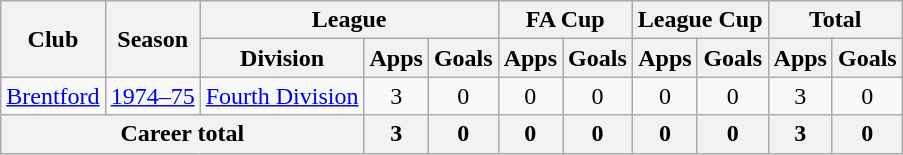<table class="wikitable" style="text-align: center;">
<tr>
<th rowspan="2">Club</th>
<th rowspan="2">Season</th>
<th colspan="3">League</th>
<th colspan="2">FA Cup</th>
<th colspan="2">League Cup</th>
<th colspan="2">Total</th>
</tr>
<tr>
<th>Division</th>
<th>Apps</th>
<th>Goals</th>
<th>Apps</th>
<th>Goals</th>
<th>Apps</th>
<th>Goals</th>
<th>Apps</th>
<th>Goals</th>
</tr>
<tr>
<td><a href='#'>Brentford</a></td>
<td><a href='#'>1974–75</a></td>
<td><a href='#'>Fourth Division</a></td>
<td>3</td>
<td>0</td>
<td>0</td>
<td>0</td>
<td>0</td>
<td>0</td>
<td>3</td>
<td>0</td>
</tr>
<tr>
<th colspan="3">Career total</th>
<th>3</th>
<th>0</th>
<th>0</th>
<th>0</th>
<th>0</th>
<th>0</th>
<th>3</th>
<th>0</th>
</tr>
</table>
